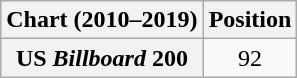<table class="wikitable plainrowheaders" style="text-align:center">
<tr>
<th scope="col">Chart (2010–2019)</th>
<th scope="col">Position</th>
</tr>
<tr>
<th scope="row">US <em>Billboard</em> 200</th>
<td>92</td>
</tr>
</table>
